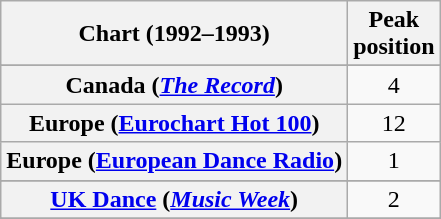<table class="wikitable sortable plainrowheaders" style="text-align:center">
<tr>
<th>Chart (1992–1993)</th>
<th>Peak<br>position</th>
</tr>
<tr>
</tr>
<tr>
</tr>
<tr>
</tr>
<tr>
<th scope="row">Canada (<em><a href='#'>The Record</a></em>)</th>
<td>4</td>
</tr>
<tr>
<th scope="row">Europe (<a href='#'>Eurochart Hot 100</a>)</th>
<td>12</td>
</tr>
<tr>
<th scope="row">Europe (<a href='#'>European Dance Radio</a>)</th>
<td>1</td>
</tr>
<tr>
</tr>
<tr>
</tr>
<tr>
</tr>
<tr>
</tr>
<tr>
</tr>
<tr>
</tr>
<tr>
</tr>
<tr>
<th scope="row"><a href='#'>UK Dance</a> (<em><a href='#'>Music Week</a></em>)</th>
<td>2</td>
</tr>
<tr>
</tr>
<tr>
</tr>
<tr>
</tr>
<tr>
</tr>
<tr>
</tr>
<tr>
</tr>
</table>
